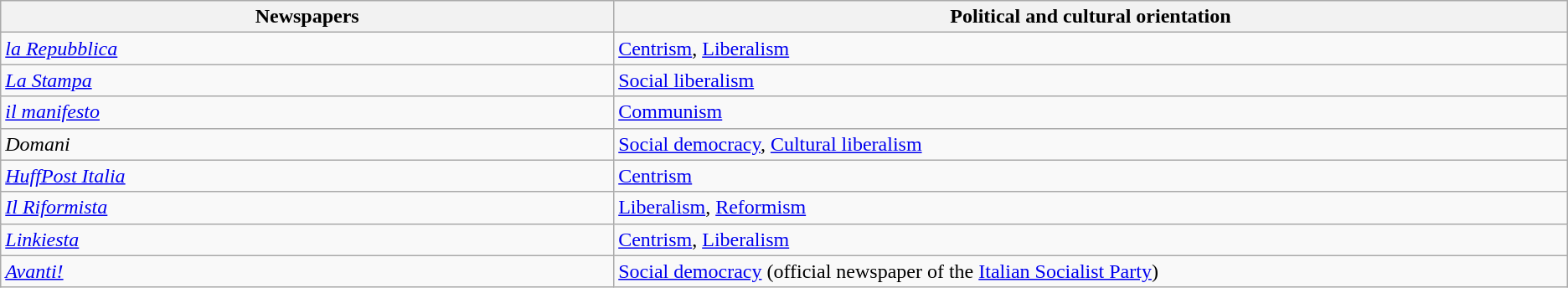<table class="wikitable">
<tr>
<th width=18%>Newspapers</th>
<th width=28%>Political and cultural orientation</th>
</tr>
<tr>
<td><em><a href='#'>la Repubblica</a></em></td>
<td><a href='#'>Centrism</a>, <a href='#'>Liberalism</a></td>
</tr>
<tr>
<td><em><a href='#'>La Stampa</a></em></td>
<td><a href='#'>Social liberalism</a></td>
</tr>
<tr>
<td><em><a href='#'>il manifesto</a></em></td>
<td><a href='#'>Communism</a></td>
</tr>
<tr>
<td><em>Domani</em></td>
<td><a href='#'>Social democracy</a>, <a href='#'>Cultural liberalism</a></td>
</tr>
<tr>
<td><em><a href='#'>HuffPost Italia</a></em></td>
<td><a href='#'>Centrism</a></td>
</tr>
<tr>
<td><em><a href='#'>Il Riformista</a></em></td>
<td><a href='#'>Liberalism</a>, <a href='#'>Reformism</a></td>
</tr>
<tr>
<td><em><a href='#'>Linkiesta</a></em></td>
<td><a href='#'>Centrism</a>, <a href='#'>Liberalism</a></td>
</tr>
<tr>
<td><em><a href='#'>Avanti!</a></em></td>
<td><a href='#'>Social democracy</a> (official newspaper of the <a href='#'>Italian Socialist Party</a>)</td>
</tr>
</table>
